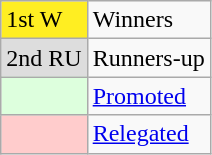<table class="wikitable" text-align:center">
<tr>
<td style="background-color:#fe2">1st  W</td>
<td>Winners</td>
</tr>
<tr>
<td style="background-color:#ddd">2nd  RU</td>
<td>Runners-up</td>
</tr>
<tr>
<td style="background-color:#dfd"></td>
<td><a href='#'>Promoted</a></td>
</tr>
<tr>
<td style="background-color:#fcc"></td>
<td><a href='#'>Relegated</a></td>
</tr>
</table>
